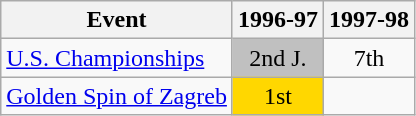<table class="wikitable">
<tr>
<th>Event</th>
<th>1996-97</th>
<th>1997-98</th>
</tr>
<tr>
<td><a href='#'>U.S. Championships</a></td>
<td align="center" bgcolor="silver">2nd J.</td>
<td align="center">7th</td>
</tr>
<tr>
<td><a href='#'>Golden Spin of Zagreb</a></td>
<td align="center" bgcolor="gold">1st</td>
<td></td>
</tr>
</table>
